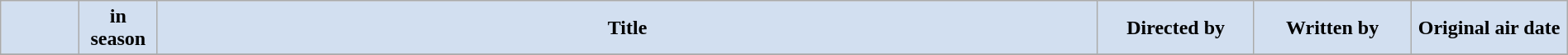<table class="wikitable" width=100%>
<tr>
<th style="background: #D2DFF0;" width=5%></th>
<th style="background: #D2DFF0;" width=5%> in season</th>
<th style="background: #D2DFF0;">Title</th>
<th style="background: #D2DFF0;" width=10%>Directed by</th>
<th style="background: #D2DFF0;" width=10%>Written by</th>
<th style="background: #D2DFF0;" width=10%>Original air date</th>
</tr>
<tr>
</tr>
</table>
